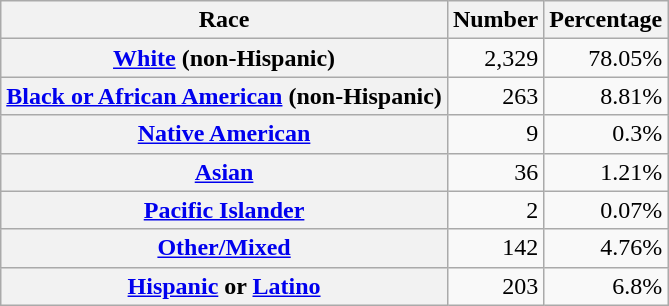<table class="wikitable" style="text-align:right">
<tr>
<th scope="col">Race</th>
<th scope="col">Number</th>
<th scope="col">Percentage</th>
</tr>
<tr>
<th scope="row"><a href='#'>White</a> (non-Hispanic)</th>
<td>2,329</td>
<td>78.05%</td>
</tr>
<tr>
<th scope="row"><a href='#'>Black or African American</a> (non-Hispanic)</th>
<td>263</td>
<td>8.81%</td>
</tr>
<tr>
<th scope="row"><a href='#'>Native American</a></th>
<td>9</td>
<td>0.3%</td>
</tr>
<tr>
<th scope="row"><a href='#'>Asian</a></th>
<td>36</td>
<td>1.21%</td>
</tr>
<tr>
<th scope="row"><a href='#'>Pacific Islander</a></th>
<td>2</td>
<td>0.07%</td>
</tr>
<tr>
<th scope="row"><a href='#'>Other/Mixed</a></th>
<td>142</td>
<td>4.76%</td>
</tr>
<tr>
<th scope="row"><a href='#'>Hispanic</a> or <a href='#'>Latino</a></th>
<td>203</td>
<td>6.8%</td>
</tr>
</table>
